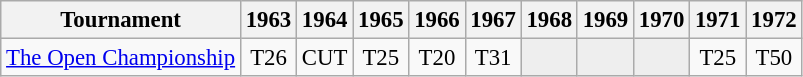<table class="wikitable" style="font-size:95%;text-align:center;">
<tr>
<th>Tournament</th>
<th>1963</th>
<th>1964</th>
<th>1965</th>
<th>1966</th>
<th>1967</th>
<th>1968</th>
<th>1969</th>
<th>1970</th>
<th>1971</th>
<th>1972</th>
</tr>
<tr>
<td align=left><a href='#'>The Open Championship</a></td>
<td>T26</td>
<td>CUT</td>
<td>T25</td>
<td>T20</td>
<td>T31</td>
<td style="background:#eeeeee;"></td>
<td style="background:#eeeeee;"></td>
<td style="background:#eeeeee;"></td>
<td>T25</td>
<td>T50</td>
</tr>
</table>
